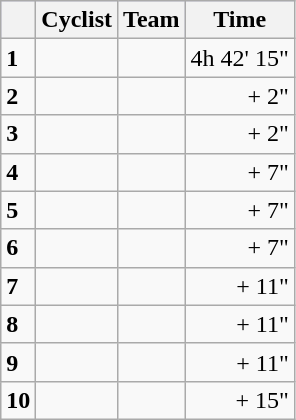<table class="wikitable">
<tr style="background:#ccccff;">
<th></th>
<th>Cyclist</th>
<th>Team</th>
<th>Time</th>
</tr>
<tr>
<td><strong>1</strong></td>
<td></td>
<td></td>
<td>4h 42' 15"</td>
</tr>
<tr>
<td><strong>2</strong></td>
<td></td>
<td></td>
<td align="right">+ 2"</td>
</tr>
<tr>
<td><strong>3</strong></td>
<td></td>
<td></td>
<td align="right">+ 2"</td>
</tr>
<tr>
<td><strong>4</strong></td>
<td></td>
<td></td>
<td align="right">+ 7"</td>
</tr>
<tr>
<td><strong>5</strong></td>
<td></td>
<td></td>
<td align="right">+ 7"</td>
</tr>
<tr>
<td><strong>6</strong></td>
<td></td>
<td></td>
<td align="right">+ 7"</td>
</tr>
<tr>
<td><strong>7</strong></td>
<td></td>
<td></td>
<td align="right">+ 11"</td>
</tr>
<tr>
<td><strong>8</strong></td>
<td></td>
<td></td>
<td align="right">+ 11"</td>
</tr>
<tr>
<td><strong>9</strong></td>
<td></td>
<td></td>
<td align="right">+ 11"</td>
</tr>
<tr>
<td><strong>10</strong></td>
<td></td>
<td></td>
<td align="right">+ 15"<br></td>
</tr>
</table>
